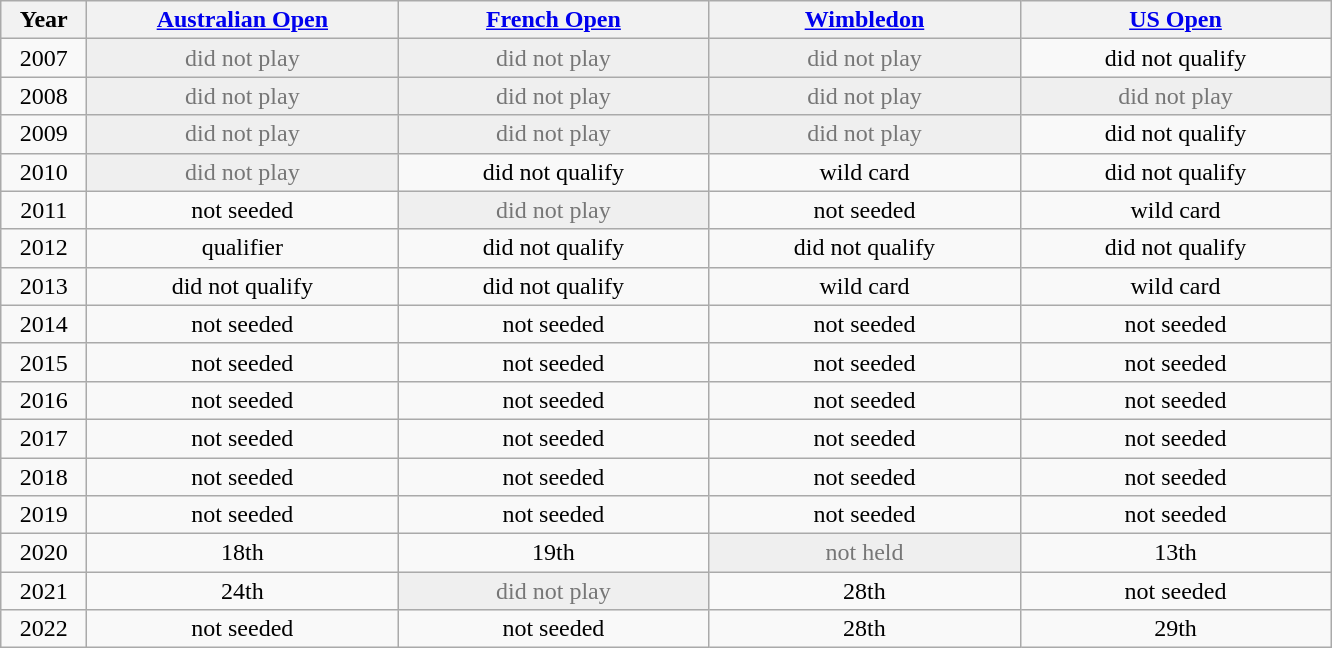<table class="wikitable" style="text-align:center">
<tr>
<th width="50">Year</th>
<th width="200"><a href='#'>Australian Open</a></th>
<th width="200"><a href='#'>French Open</a></th>
<th width="200"><a href='#'>Wimbledon</a></th>
<th width="200"><a href='#'>US Open</a></th>
</tr>
<tr>
<td>2007</td>
<td bgcolor=efefef style=color:#767676>did not play</td>
<td bgcolor=efefef style=color:#767676>did not play</td>
<td bgcolor=efefef style=color:#767676>did not play</td>
<td>did not qualify</td>
</tr>
<tr>
<td>2008</td>
<td bgcolor=efefef style=color:#767676>did not play</td>
<td bgcolor=efefef style=color:#767676>did not play</td>
<td bgcolor=efefef style=color:#767676>did not play</td>
<td bgcolor=efefef style=color:#767676>did not play</td>
</tr>
<tr>
<td>2009</td>
<td bgcolor=efefef style=color:#767676>did not play</td>
<td bgcolor=efefef style=color:#767676>did not play</td>
<td bgcolor=efefef style=color:#767676>did not play</td>
<td>did not qualify</td>
</tr>
<tr>
<td>2010</td>
<td bgcolor=efefef style=color:#767676>did not play</td>
<td>did not qualify</td>
<td>wild card</td>
<td>did not qualify</td>
</tr>
<tr>
<td>2011</td>
<td>not seeded</td>
<td bgcolor=efefef style=color:#767676>did not play</td>
<td>not seeded</td>
<td>wild card</td>
</tr>
<tr>
<td>2012</td>
<td>qualifier</td>
<td>did not qualify</td>
<td>did not qualify</td>
<td>did not qualify</td>
</tr>
<tr>
<td>2013</td>
<td>did not qualify</td>
<td>did not qualify</td>
<td>wild card</td>
<td>wild card</td>
</tr>
<tr>
<td>2014</td>
<td>not seeded</td>
<td>not seeded</td>
<td>not seeded</td>
<td>not seeded</td>
</tr>
<tr>
<td>2015</td>
<td>not seeded</td>
<td>not seeded</td>
<td>not seeded</td>
<td>not seeded</td>
</tr>
<tr>
<td>2016</td>
<td>not seeded</td>
<td>not seeded</td>
<td>not seeded</td>
<td>not seeded</td>
</tr>
<tr>
<td>2017</td>
<td>not seeded</td>
<td>not seeded</td>
<td>not seeded</td>
<td>not seeded</td>
</tr>
<tr>
<td>2018</td>
<td>not seeded</td>
<td>not seeded</td>
<td>not seeded</td>
<td>not seeded</td>
</tr>
<tr>
<td>2019</td>
<td>not seeded</td>
<td>not seeded</td>
<td>not seeded</td>
<td>not seeded</td>
</tr>
<tr>
<td>2020</td>
<td>18th</td>
<td>19th</td>
<td bgcolor=efefef style=color:#767676>not held</td>
<td>13th</td>
</tr>
<tr>
<td>2021</td>
<td>24th</td>
<td bgcolor=efefef style=color:#767676>did not play</td>
<td>28th</td>
<td>not seeded</td>
</tr>
<tr>
<td>2022</td>
<td>not seeded</td>
<td>not seeded</td>
<td>28th</td>
<td>29th</td>
</tr>
</table>
